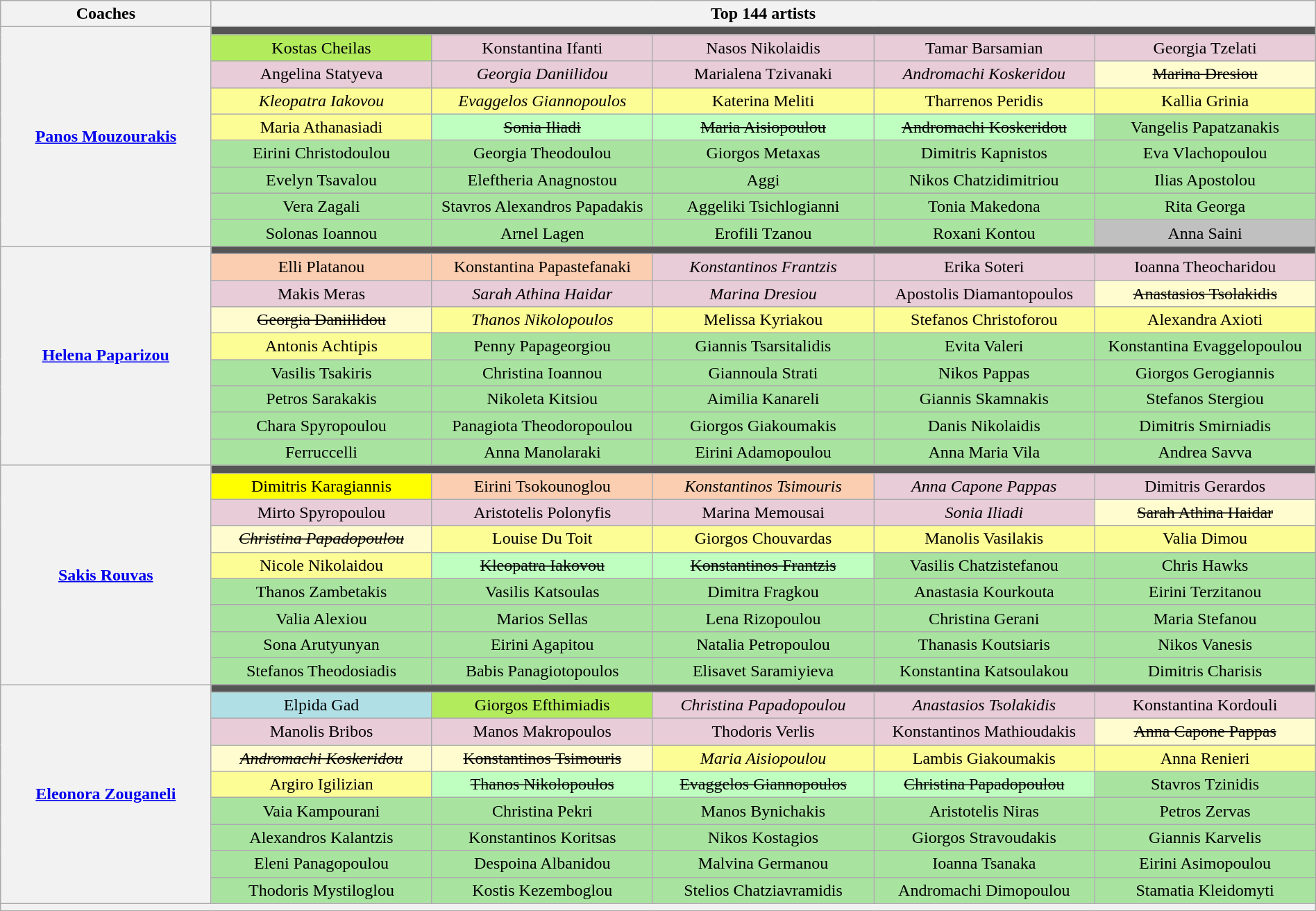<table class="wikitable" style="text-align:center; width:100%;">
<tr>
<th scope="col" style="width:16%;">Coaches</th>
<th scope="col" style="width:84%;" colspan="5">Top 144 artists</th>
</tr>
<tr>
<th rowspan="9"><a href='#'>Panos Mouzourakis</a></th>
<td colspan="9" style="background-color:#555555;"></td>
</tr>
<tr>
<td width="16.8%" style="background-color:#B2EC5D;">Kostas Cheilas</td>
<td width="16.8%" style="background-color:#E8CCD7;">Konstantina Ifanti</td>
<td width="16.8%" style="background-color:#E8CCD7;">Nasos Nikolaidis</td>
<td width="16.8%" style="background-color:#E8CCD7;">Tamar Barsamian</td>
<td width="16.8%" style="background-color:#E8CCD7;">Georgia Tzelati</td>
</tr>
<tr>
<td style="background-color:#E8CCD7;">Angelina Statyeva</td>
<td style="background-color:#E8CCD7;"><em>Georgia Daniilidou</em></td>
<td style="background-color:#E8CCD7;">Marialena Tzivanaki</td>
<td style="background-color:#E8CCD7;"><em>Andromachi Koskeridou</em></td>
<td style="background-color:#FFFDD0;"><s>Marina Dresiou</s></td>
</tr>
<tr>
<td style="background-color:#FDFD96;"><em>Kleopatra Iakovou</em></td>
<td style="background-color:#FDFD96;"><em>Evaggelos Giannopoulos</em></td>
<td style="background-color:#FDFD96;">Katerina Meliti</td>
<td style="background-color:#FDFD96;">Tharrenos Peridis</td>
<td style="background-color:#FDFD96;">Kallia Grinia</td>
</tr>
<tr>
<td style="background-color:#FDFD96;">Maria Athanasiadi</td>
<td style="background-color:#BFFFC0;"><s>Sonia Iliadi</s></td>
<td style="background-color:#BFFFC0;"><s>Maria Aisiopoulou</s></td>
<td style="background-color:#BFFFC0;"><s>Andromachi Koskeridou</s></td>
<td style="background-color:#A8E4A0;">Vangelis Papatzanakis</td>
</tr>
<tr>
<td style="background-color:#A8E4A0;">Eirini Christodoulou</td>
<td style="background-color:#A8E4A0;">Georgia Theodoulou</td>
<td style="background-color:#A8E4A0;">Giorgos Metaxas</td>
<td style="background-color:#A8E4A0;">Dimitris Kapnistos</td>
<td style="background-color:#A8E4A0;">Eva Vlachopoulou</td>
</tr>
<tr>
<td style="background-color:#A8E4A0;">Evelyn Tsavalou</td>
<td style="background-color:#A8E4A0;">Eleftheria Anagnostou</td>
<td style="background-color:#A8E4A0;">Aggi</td>
<td style="background-color:#A8E4A0;">Nikos Chatzidimitriou</td>
<td style="background-color:#A8E4A0;">Ilias Apostolou</td>
</tr>
<tr>
<td style="background-color:#A8E4A0;">Vera Zagali</td>
<td style="background-color:#A8E4A0;">Stavros Alexandros Papadakis</td>
<td style="background-color:#A8E4A0;">Aggeliki Tsichlogianni</td>
<td style="background-color:#A8E4A0;">Tonia Makedona</td>
<td style="background-color:#A8E4A0;">Rita Georga</td>
</tr>
<tr>
<td style="background-color:#A8E4A0;">Solonas Ioannou</td>
<td style="background-color:#A8E4A0;">Arnel Lagen</td>
<td style="background-color:#A8E4A0;">Erofili Tzanou</td>
<td style="background-color:#A8E4A0;">Roxani Kontou</td>
<td style="background-color:silver;">Anna Saini</td>
</tr>
<tr>
<th rowspan="9"><a href='#'>Helena Paparizou</a></th>
<td colspan="9" style="background-color:#555555;"></td>
</tr>
<tr>
<td style="background-color:#FBCEB1;">Elli Platanou</td>
<td style="background-color:#FBCEB1;">Konstantina Papastefanaki</td>
<td style="background-color:#E8CCD7;"><em>Konstantinos Frantzis</em></td>
<td style="background-color:#E8CCD7;">Erika Soteri</td>
<td style="background-color:#E8CCD7;">Ioanna Theocharidou</td>
</tr>
<tr>
<td style="background-color:#E8CCD7;">Makis Meras</td>
<td style="background-color:#E8CCD7;"><em>Sarah Athina Haidar</em></td>
<td style="background-color:#E8CCD7;"><em>Marina Dresiou</em></td>
<td style="background-color:#E8CCD7;">Apostolis Diamantopoulos</td>
<td style="background-color:#FFFDD0;"><s>Anastasios Tsolakidis</s></td>
</tr>
<tr>
<td style="background-color:#FFFDD0;"><s>Georgia Daniilidou</s></td>
<td style="background-color:#FDFD96;"><em>Thanos Nikolopoulos</em></td>
<td style="background-color:#FDFD96;">Melissa Kyriakou</td>
<td style="background-color:#FDFD96;">Stefanos Christoforou</td>
<td style="background-color:#FDFD96;">Alexandra Axioti</td>
</tr>
<tr>
<td style="background-color:#FDFD96;">Antonis Achtipis</td>
<td style="background-color:#A8E4A0;">Penny Papageorgiou</td>
<td style="background-color:#A8E4A0;">Giannis Tsarsitalidis</td>
<td style="background-color:#A8E4A0;">Evita Valeri</td>
<td style="background-color:#A8E4A0;">Konstantina Evaggelopoulou</td>
</tr>
<tr>
<td style="background-color:#A8E4A0;">Vasilis Tsakiris</td>
<td style="background-color:#A8E4A0;">Christina Ioannou</td>
<td style="background-color:#A8E4A0;">Giannoula Strati</td>
<td style="background-color:#A8E4A0;">Nikos Pappas</td>
<td style="background-color:#A8E4A0;">Giorgos Gerogiannis</td>
</tr>
<tr>
<td style="background-color:#A8E4A0;">Petros Sarakakis</td>
<td style="background-color:#A8E4A0;">Nikoleta Kitsiou</td>
<td style="background-color:#A8E4A0;">Aimilia Kanareli</td>
<td style="background-color:#A8E4A0;">Giannis Skamnakis</td>
<td style="background-color:#A8E4A0;">Stefanos Stergiou</td>
</tr>
<tr>
<td style="background-color:#A8E4A0;">Chara Spyropoulou</td>
<td style="background-color:#A8E4A0;">Panagiota Theodoropoulou</td>
<td style="background-color:#A8E4A0;">Giorgos Giakoumakis</td>
<td style="background-color:#A8E4A0;">Danis Nikolaidis</td>
<td style="background-color:#A8E4A0;">Dimitris Smirniadis</td>
</tr>
<tr>
<td style="background-color:#A8E4A0;">Ferruccelli</td>
<td style="background-color:#A8E4A0;">Anna Manolaraki</td>
<td style="background-color:#A8E4A0;">Eirini Adamopoulou</td>
<td style="background-color:#A8E4A0;">Anna Maria Vila</td>
<td style="background-color:#A8E4A0;">Andrea Savva</td>
</tr>
<tr>
<th rowspan="9"><a href='#'>Sakis Rouvas</a></th>
<td colspan="9" style="background-color:#555555;"></td>
</tr>
<tr>
<td style="background-color:yellow;">Dimitris Karagiannis</td>
<td style="background-color:#FBCEB1;">Eirini Tsokounoglou</td>
<td style="background-color:#FBCEB1;"><em>Konstantinos Tsimouris</em></td>
<td style="background-color:#E8CCD7;"><em>Anna Capone Pappas</em></td>
<td style="background-color:#E8CCD7;">Dimitris Gerardos</td>
</tr>
<tr>
<td style="background-color:#E8CCD7;">Mirto Spyropoulou</td>
<td style="background-color:#E8CCD7;">Aristotelis Polonyfis</td>
<td style="background-color:#E8CCD7;">Marina Memousai</td>
<td style="background-color:#E8CCD7;"><em>Sonia Iliadi</em></td>
<td style="background-color:#FFFDD0;"><s>Sarah Athina Haidar</s></td>
</tr>
<tr>
<td style="background-color:#FFFDD0;"><s><em>Christina Papadopoulou</em></s></td>
<td style="background-color:#FDFD96;">Louise Du Toit</td>
<td style="background-color:#FDFD96;">Giorgos Chouvardas</td>
<td style="background-color:#FDFD96;">Manolis Vasilakis</td>
<td style="background-color:#FDFD96;">Valia Dimou</td>
</tr>
<tr>
<td style="background-color:#FDFD96;">Nicole Nikolaidou</td>
<td style="background-color:#BFFFC0;"><s>Kleopatra Iakovou</s></td>
<td style="background-color:#BFFFC0;"><s>Konstantinos Frantzis</s></td>
<td style="background-color:#A8E4A0;">Vasilis Chatzistefanou</td>
<td style="background-color:#A8E4A0;">Chris Hawks</td>
</tr>
<tr>
<td style="background-color:#A8E4A0;">Thanos Zambetakis</td>
<td style="background-color:#A8E4A0;">Vasilis Katsoulas</td>
<td style="background-color:#A8E4A0;">Dimitra Fragkou</td>
<td style="background-color:#A8E4A0;">Anastasia Kourkouta</td>
<td style="background-color:#A8E4A0;">Eirini Terzitanou</td>
</tr>
<tr>
<td style="background-color:#A8E4A0;">Valia Alexiou</td>
<td style="background-color:#A8E4A0;">Marios Sellas</td>
<td style="background-color:#A8E4A0;">Lena Rizopoulou</td>
<td style="background-color:#A8E4A0;">Christina Gerani</td>
<td style="background-color:#A8E4A0;">Maria Stefanou</td>
</tr>
<tr>
<td style="background-color:#A8E4A0;">Sona Arutyunyan</td>
<td style="background-color:#A8E4A0;">Eirini Agapitou</td>
<td style="background-color:#A8E4A0;">Natalia Petropoulou</td>
<td style="background-color:#A8E4A0;">Thanasis Koutsiaris</td>
<td style="background-color:#A8E4A0;">Nikos Vanesis</td>
</tr>
<tr>
<td style="background-color:#A8E4A0;">Stefanos Theodosiadis</td>
<td style="background-color:#A8E4A0;">Babis Panagiotopoulos</td>
<td style="background-color:#A8E4A0;">Elisavet Saramiyieva</td>
<td style="background-color:#A8E4A0;">Konstantina Katsoulakou</td>
<td style="background-color:#A8E4A0;">Dimitris Charisis</td>
</tr>
<tr>
<th rowspan="9"><a href='#'>Eleonora Zouganeli</a></th>
<td colspan="9" style="background-color:#555555;"></td>
</tr>
<tr>
<td style="background-color:#B0E0E6;">Elpida Gad</td>
<td style="background-color:#B2EC5D;">Giorgos Efthimiadis</td>
<td style="background-color:#E8CCD7;"><em>Christina Papadopoulou</em></td>
<td style="background-color:#E8CCD7;"><em>Anastasios Tsolakidis</em></td>
<td style="background-color:#E8CCD7;">Konstantina Kordouli</td>
</tr>
<tr>
<td style="background-color:#E8CCD7;">Manolis Bribos</td>
<td style="background-color:#E8CCD7;">Manos Makropoulos</td>
<td style="background-color:#E8CCD7;">Thodoris Verlis</td>
<td style="background-color:#E8CCD7;">Konstantinos Mathioudakis</td>
<td style="background-color:#FFFDD0;"><s>Anna Capone Pappas</s></td>
</tr>
<tr>
<td style="background-color:#FFFDD0;"><s><em>Andromachi Koskeridou</em></s></td>
<td style="background-color:#FFFDD0;"><s>Konstantinos Tsimouris</s></td>
<td style="background-color:#FDFD96;"><em>Maria Aisiopoulou</em></td>
<td style="background-color:#FDFD96;">Lambis Giakoumakis</td>
<td style="background-color:#FDFD96;">Anna Renieri</td>
</tr>
<tr>
<td style="background-color:#FDFD96;">Argiro Igilizian</td>
<td style="background-color:#BFFFC0;"><s>Thanos Nikolopoulos</s></td>
<td style="background-color:#BFFFC0;"><s>Evaggelos Giannopoulos</s></td>
<td style="background-color:#BFFFC0;"><s>Christina Papadopoulou</s></td>
<td style="background-color:#A8E4A0;">Stavros Tzinidis</td>
</tr>
<tr>
<td style="background-color:#A8E4A0;">Vaia Kampourani</td>
<td style="background-color:#A8E4A0;">Christina Pekri</td>
<td style="background-color:#A8E4A0;">Manos Bynichakis</td>
<td style="background-color:#A8E4A0;">Aristotelis Niras</td>
<td style="background-color:#A8E4A0;">Petros Zervas</td>
</tr>
<tr>
<td style="background-color:#A8E4A0;">Alexandros Kalantzis</td>
<td style="background-color:#A8E4A0;">Konstantinos Koritsas</td>
<td style="background-color:#A8E4A0;">Nikos Kostagios</td>
<td style="background-color:#A8E4A0;">Giorgos Stravoudakis</td>
<td style="background-color:#A8E4A0;">Giannis Karvelis</td>
</tr>
<tr>
<td style="background-color:#A8E4A0;">Eleni Panagopoulou</td>
<td style="background-color:#A8E4A0;">Despoina Albanidou</td>
<td style="background-color:#A8E4A0;">Malvina Germanou</td>
<td style="background-color:#A8E4A0;">Ioanna Tsanaka</td>
<td style="background-color:#A8E4A0;">Eirini Asimopoulou</td>
</tr>
<tr>
<td style="background-color:#A8E4A0;">Thodoris Mystiloglou</td>
<td style="background-color:#A8E4A0;">Kostis Kezemboglou</td>
<td style="background-color:#A8E4A0;">Stelios Chatziavramidis</td>
<td style="background-color:#A8E4A0;">Andromachi Dimopoulou</td>
<td style="background-color:#A8E4A0;">Stamatia Kleidomyti</td>
</tr>
<tr>
<th style="font-size:90%; line-height:12px;" colspan="7"><small></small></th>
</tr>
</table>
